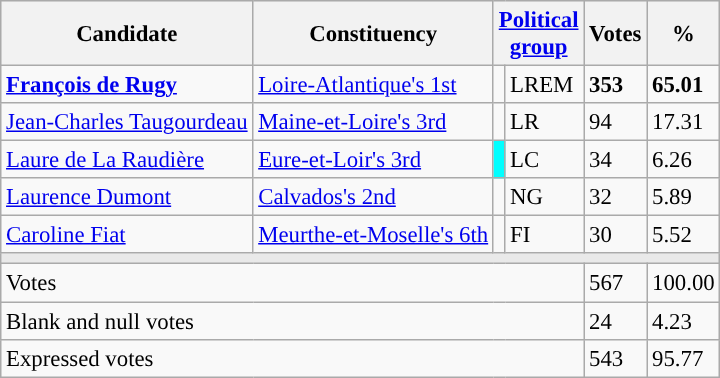<table class="wikitable" style="font-size:95%;">
<tr style="background-color:#E9E9E9;text-align:center;">
<th>Candidate</th>
<th>Constituency</th>
<th colspan="2"><a href='#'>Political<br>group</a></th>
<th>Votes</th>
<th>%</th>
</tr>
<tr>
<td style="text-align:left;"><strong><a href='#'>François de Rugy</a></strong></td>
<td style="text-align:left;"><a href='#'>Loire-Atlantique's 1st</a></td>
<td style="background-color:"></td>
<td>LREM</td>
<td><strong>353</strong></td>
<td><strong>65.01</strong></td>
</tr>
<tr>
<td style="text-align:left;"><a href='#'>Jean-Charles Taugourdeau</a></td>
<td style="text-align:left;"><a href='#'>Maine-et-Loire's 3rd</a></td>
<td style="background-color:"></td>
<td>LR</td>
<td>94</td>
<td>17.31</td>
</tr>
<tr>
<td style="text-align:left;"><a href='#'>Laure de La Raudière</a></td>
<td style="text-align:left;"><a href='#'>Eure-et-Loir's 3rd</a></td>
<td style="background-color:#00FFFF;"></td>
<td>LC</td>
<td>34</td>
<td>6.26</td>
</tr>
<tr>
<td style="text-align:left;"><a href='#'>Laurence Dumont</a></td>
<td style="text-align:left;"><a href='#'>Calvados's 2nd</a></td>
<td style="background-color:"></td>
<td>NG</td>
<td>32</td>
<td>5.89</td>
</tr>
<tr>
<td style="text-align:left;"><a href='#'>Caroline Fiat</a></td>
<td style="text-align:left;"><a href='#'>Meurthe-et-Moselle's 6th</a></td>
<td style="background-color:"></td>
<td>FI</td>
<td>30</td>
<td>5.52</td>
</tr>
<tr>
<td style="background-color:#E9E9E9;" colspan="6"></td>
</tr>
<tr>
<td style="text-align:left;" colspan="4">Votes</td>
<td>567</td>
<td>100.00</td>
</tr>
<tr>
<td style="text-align:left;" colspan="4">Blank and null votes</td>
<td>24</td>
<td>4.23</td>
</tr>
<tr>
<td style="text-align:left;" colspan="4">Expressed votes</td>
<td>543</td>
<td>95.77</td>
</tr>
</table>
